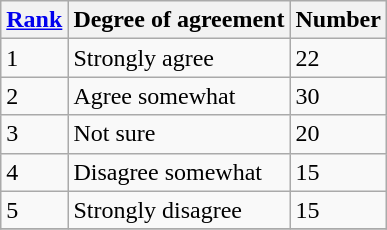<table class="wikitable sortable">
<tr>
<th><a href='#'>Rank</a></th>
<th>Degree of agreement</th>
<th>Number</th>
</tr>
<tr>
<td>1</td>
<td>Strongly agree</td>
<td>22</td>
</tr>
<tr>
<td>2</td>
<td>Agree somewhat</td>
<td>30</td>
</tr>
<tr>
<td>3</td>
<td>Not sure</td>
<td>20</td>
</tr>
<tr>
<td>4</td>
<td>Disagree somewhat</td>
<td>15</td>
</tr>
<tr>
<td>5</td>
<td>Strongly disagree</td>
<td>15</td>
</tr>
<tr>
</tr>
</table>
